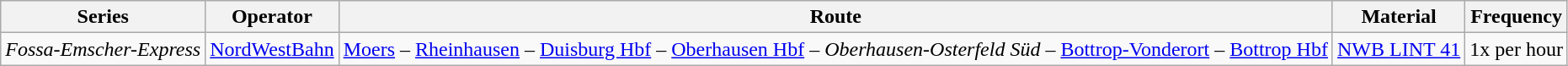<table class="wikitable vatop">
<tr>
<th>Series</th>
<th>Operator</th>
<th>Route</th>
<th>Material</th>
<th>Frequency</th>
</tr>
<tr>
<td> <em>Fossa-Emscher-Express</em></td>
<td><a href='#'>NordWestBahn</a></td>
<td><a href='#'>Moers</a> – <a href='#'>Rheinhausen</a> – <a href='#'>Duisburg Hbf</a> – <a href='#'>Oberhausen Hbf</a> – <em>Oberhausen-Osterfeld Süd</em> – <a href='#'>Bottrop-Vonderort</a> – <a href='#'>Bottrop Hbf</a></td>
<td><a href='#'>NWB LINT 41</a></td>
<td>1x per hour</td>
</tr>
</table>
